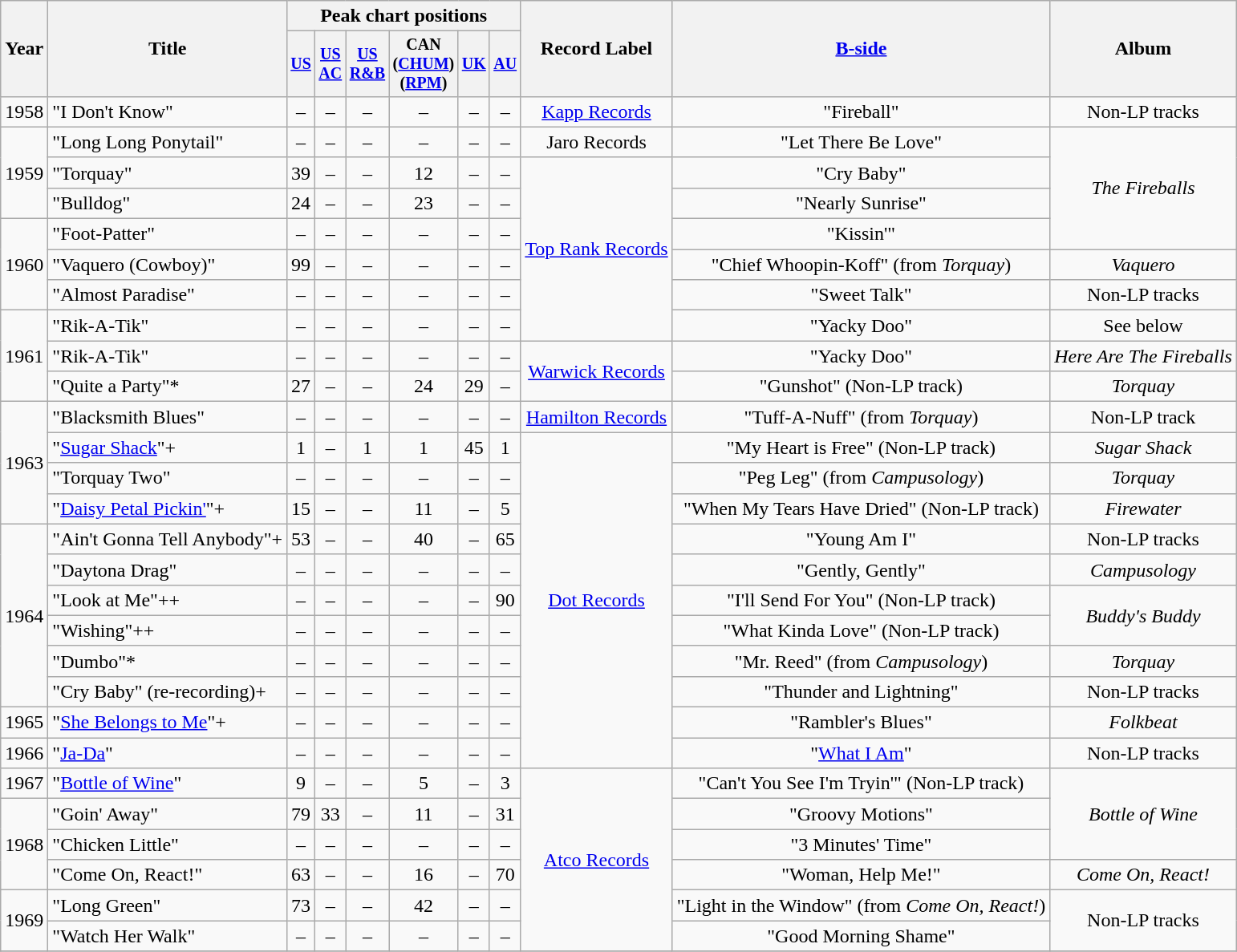<table class="wikitable" style=text-align:center;>
<tr>
<th rowspan="2">Year</th>
<th rowspan="2">Title</th>
<th colspan="6">Peak chart positions</th>
<th rowspan="2">Record Label</th>
<th rowspan="2"><a href='#'>B-side</a></th>
<th rowspan="2">Album</th>
</tr>
<tr style="font-size:smaller;">
<th align=centre><a href='#'>US</a></th>
<th align=centre><a href='#'>US<br>AC</a></th>
<th align=centre><a href='#'>US<br>R&B</a></th>
<th align=centre>CAN<br>(<a href='#'>CHUM</a>)<br>(<a href='#'>RPM</a>)</th>
<th align=centre><a href='#'>UK</a><br></th>
<th align=centre><a href='#'>AU</a></th>
</tr>
<tr>
<td>1958</td>
<td align=left>"I Don't Know"</td>
<td>–</td>
<td>–</td>
<td>–</td>
<td>–</td>
<td>–</td>
<td>–</td>
<td><a href='#'>Kapp Records</a></td>
<td>"Fireball"</td>
<td>Non-LP tracks</td>
</tr>
<tr>
<td rowspan="3">1959</td>
<td align=left>"Long Long Ponytail"</td>
<td>–</td>
<td>–</td>
<td>–</td>
<td>–</td>
<td>–</td>
<td>–</td>
<td rowspan="1">Jaro Records</td>
<td>"Let There Be Love"</td>
<td rowspan="4"><em>The Fireballs</em></td>
</tr>
<tr>
<td align=left>"Torquay"</td>
<td>39</td>
<td>–</td>
<td>–</td>
<td>12</td>
<td>–</td>
<td>–</td>
<td rowspan="6"><a href='#'>Top Rank Records</a></td>
<td>"Cry Baby"</td>
</tr>
<tr>
<td align=left>"Bulldog"</td>
<td>24</td>
<td>–</td>
<td>–</td>
<td>23</td>
<td>–</td>
<td>–</td>
<td>"Nearly Sunrise"</td>
</tr>
<tr>
<td rowspan="3">1960</td>
<td align=left>"Foot-Patter"</td>
<td>–</td>
<td>–</td>
<td>–</td>
<td>–</td>
<td>–</td>
<td>–</td>
<td>"Kissin'"</td>
</tr>
<tr>
<td align=left>"Vaquero (Cowboy)"</td>
<td>99</td>
<td>–</td>
<td>–</td>
<td>–</td>
<td>–</td>
<td>–</td>
<td>"Chief Whoopin-Koff" (from <em>Torquay</em>)</td>
<td rowspan="1"><em>Vaquero</em></td>
</tr>
<tr>
<td align=left>"Almost Paradise"</td>
<td>–</td>
<td>–</td>
<td>–</td>
<td>–</td>
<td>–</td>
<td>–</td>
<td>"Sweet Talk"</td>
<td rowspan="1">Non-LP tracks</td>
</tr>
<tr>
<td rowspan="3">1961</td>
<td align=left>"Rik-A-Tik"</td>
<td>–</td>
<td>–</td>
<td>–</td>
<td>–</td>
<td>–</td>
<td>–</td>
<td>"Yacky Doo"</td>
<td>See below</td>
</tr>
<tr>
<td align=left>"Rik-A-Tik"</td>
<td>–</td>
<td>–</td>
<td>–</td>
<td>–</td>
<td>–</td>
<td>–</td>
<td rowspan="2"><a href='#'>Warwick Records</a></td>
<td>"Yacky Doo"</td>
<td rowspan="1"><em>Here Are The Fireballs</em></td>
</tr>
<tr>
<td align=left>"Quite a Party"*</td>
<td>27</td>
<td>–</td>
<td>–</td>
<td>24</td>
<td>29</td>
<td>–</td>
<td>"Gunshot" (Non-LP track)</td>
<td rowspan="1"><em>Torquay</em></td>
</tr>
<tr>
<td rowspan="4">1963</td>
<td align=left>"Blacksmith Blues"</td>
<td>–</td>
<td>–</td>
<td>–</td>
<td>–</td>
<td>–</td>
<td>–</td>
<td rowspan="1"><a href='#'>Hamilton Records</a></td>
<td>"Tuff-A-Nuff" (from <em>Torquay</em>)</td>
<td rowspan="1">Non-LP track</td>
</tr>
<tr>
<td align=left>"<a href='#'>Sugar Shack</a>"+</td>
<td>1</td>
<td>–</td>
<td>1</td>
<td>1</td>
<td>45</td>
<td>1</td>
<td rowspan="11"><a href='#'>Dot Records</a></td>
<td>"My Heart is Free" (Non-LP track)</td>
<td rowspan="1"><em>Sugar Shack</em></td>
</tr>
<tr>
<td align=left>"Torquay Two"</td>
<td>–</td>
<td>–</td>
<td>–</td>
<td>–</td>
<td>–</td>
<td>–</td>
<td>"Peg Leg" (from <em>Campusology</em>)</td>
<td rowspan="1"><em>Torquay</em></td>
</tr>
<tr>
<td align=left>"<a href='#'>Daisy Petal Pickin'</a>"+</td>
<td>15</td>
<td>–</td>
<td>–</td>
<td>11</td>
<td>–</td>
<td>5</td>
<td>"When My Tears Have Dried" (Non-LP track)</td>
<td rowspan="1"><em>Firewater</em></td>
</tr>
<tr>
<td rowspan="6">1964</td>
<td align=left>"Ain't Gonna Tell Anybody"+</td>
<td>53</td>
<td>–</td>
<td>–</td>
<td>40</td>
<td>–</td>
<td>65</td>
<td>"Young Am I"</td>
<td rowspan="1">Non-LP tracks</td>
</tr>
<tr>
<td align=left>"Daytona Drag"</td>
<td>–</td>
<td>–</td>
<td>–</td>
<td>–</td>
<td>–</td>
<td>–</td>
<td>"Gently, Gently"</td>
<td rowspan="1"><em>Campusology</em></td>
</tr>
<tr>
<td align=left>"Look at Me"++</td>
<td>–</td>
<td>–</td>
<td>–</td>
<td>–</td>
<td>–</td>
<td>90</td>
<td>"I'll Send For You" (Non-LP track)</td>
<td rowspan="2"><em>Buddy's Buddy</em></td>
</tr>
<tr>
<td align=left>"Wishing"++</td>
<td>–</td>
<td>–</td>
<td>–</td>
<td>–</td>
<td>–</td>
<td>–</td>
<td>"What Kinda Love" (Non-LP track)</td>
</tr>
<tr>
<td align=left>"Dumbo"*</td>
<td>–</td>
<td>–</td>
<td>–</td>
<td>–</td>
<td>–</td>
<td>–</td>
<td>"Mr. Reed" (from <em>Campusology</em>)</td>
<td rowspan="1"><em>Torquay</em></td>
</tr>
<tr>
<td align=left>"Cry Baby" (re-recording)+</td>
<td>–</td>
<td>–</td>
<td>–</td>
<td>–</td>
<td>–</td>
<td>–</td>
<td>"Thunder and Lightning"</td>
<td>Non-LP tracks</td>
</tr>
<tr>
<td rowspan="1">1965</td>
<td align=left>"<a href='#'>She Belongs to Me</a>"+</td>
<td>–</td>
<td>–</td>
<td>–</td>
<td>–</td>
<td>–</td>
<td>–</td>
<td>"Rambler's Blues"</td>
<td rowspan="1"><em>Folkbeat</em></td>
</tr>
<tr>
<td rowspan="1">1966</td>
<td align=left>"<a href='#'>Ja-Da</a>"</td>
<td>–</td>
<td>–</td>
<td>–</td>
<td>–</td>
<td>–</td>
<td>–</td>
<td>"<a href='#'>What I Am</a>"</td>
<td rowspan="1">Non-LP tracks</td>
</tr>
<tr>
<td rowspan="1">1967</td>
<td align=left>"<a href='#'>Bottle of Wine</a>"</td>
<td>9</td>
<td>–</td>
<td>–</td>
<td>5</td>
<td>–</td>
<td>3</td>
<td rowspan="6"><a href='#'>Atco Records</a></td>
<td>"Can't You See I'm Tryin'" (Non-LP track)</td>
<td rowspan="3"><em>Bottle of Wine</em></td>
</tr>
<tr>
<td rowspan="3">1968</td>
<td align=left>"Goin' Away"</td>
<td>79</td>
<td>33</td>
<td>–</td>
<td>11</td>
<td>–</td>
<td>31</td>
<td>"Groovy Motions"</td>
</tr>
<tr>
<td align=left>"Chicken Little"</td>
<td>–</td>
<td>–</td>
<td>–</td>
<td>–</td>
<td>–</td>
<td>–</td>
<td>"3 Minutes' Time"</td>
</tr>
<tr>
<td align=left>"Come On, React!"</td>
<td>63</td>
<td>–</td>
<td>–</td>
<td>16</td>
<td>–</td>
<td>70</td>
<td>"Woman, Help Me!"</td>
<td rowspan="1"><em>Come On, React!</em></td>
</tr>
<tr>
<td rowspan="2">1969</td>
<td align=left>"Long Green"</td>
<td>73</td>
<td>–</td>
<td>–</td>
<td>42</td>
<td>–</td>
<td>–</td>
<td>"Light in the Window" (from <em>Come On, React!</em>)</td>
<td rowspan="2">Non-LP tracks</td>
</tr>
<tr>
<td align=left>"Watch Her Walk"</td>
<td>–</td>
<td>–</td>
<td>–</td>
<td>–</td>
<td>–</td>
<td>–</td>
<td>"Good Morning Shame"</td>
</tr>
<tr>
</tr>
</table>
